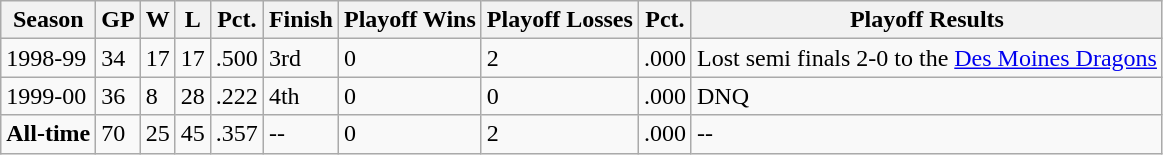<table class="wikitable">
<tr>
<th>Season</th>
<th>GP</th>
<th>W</th>
<th>L</th>
<th>Pct.</th>
<th>Finish</th>
<th>Playoff Wins</th>
<th>Playoff Losses</th>
<th>Pct.</th>
<th>Playoff Results</th>
</tr>
<tr>
<td>1998-99</td>
<td>34</td>
<td>17</td>
<td>17</td>
<td>.500</td>
<td>3rd</td>
<td>0</td>
<td>2</td>
<td>.000</td>
<td>Lost semi finals 2-0 to the <a href='#'>Des Moines Dragons</a></td>
</tr>
<tr>
<td>1999-00</td>
<td>36</td>
<td>8</td>
<td>28</td>
<td>.222</td>
<td>4th</td>
<td>0</td>
<td>0</td>
<td>.000</td>
<td>DNQ</td>
</tr>
<tr>
<td><strong>All-time</strong></td>
<td>70</td>
<td>25</td>
<td>45</td>
<td>.357</td>
<td>--</td>
<td>0</td>
<td>2</td>
<td>.000</td>
<td>--</td>
</tr>
</table>
